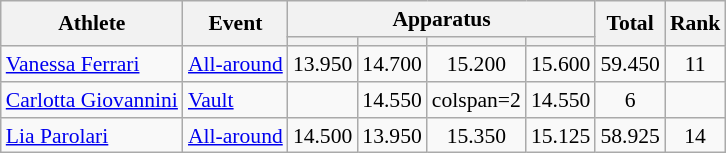<table class="wikitable" style="font-size:90%">
<tr>
<th rowspan=2>Athlete</th>
<th rowspan=2>Event</th>
<th colspan =4>Apparatus</th>
<th rowspan=2>Total</th>
<th rowspan=2>Rank</th>
</tr>
<tr style="font-size:95%">
<th></th>
<th></th>
<th></th>
<th></th>
</tr>
<tr align=center>
<td align=left><a href='#'>Vanessa Ferrari</a></td>
<td align=left><a href='#'>All-around</a></td>
<td>13.950</td>
<td>14.700</td>
<td>15.200</td>
<td>15.600</td>
<td>59.450</td>
<td>11</td>
</tr>
<tr align=center>
<td align=left><a href='#'>Carlotta Giovannini</a></td>
<td align=left><a href='#'>Vault</a></td>
<td></td>
<td>14.550</td>
<td>colspan=2 </td>
<td>14.550</td>
<td>6</td>
</tr>
<tr align=center>
<td align=left><a href='#'>Lia Parolari</a></td>
<td align=left><a href='#'>All-around</a></td>
<td>14.500</td>
<td>13.950</td>
<td>15.350</td>
<td>15.125</td>
<td>58.925</td>
<td>14</td>
</tr>
</table>
